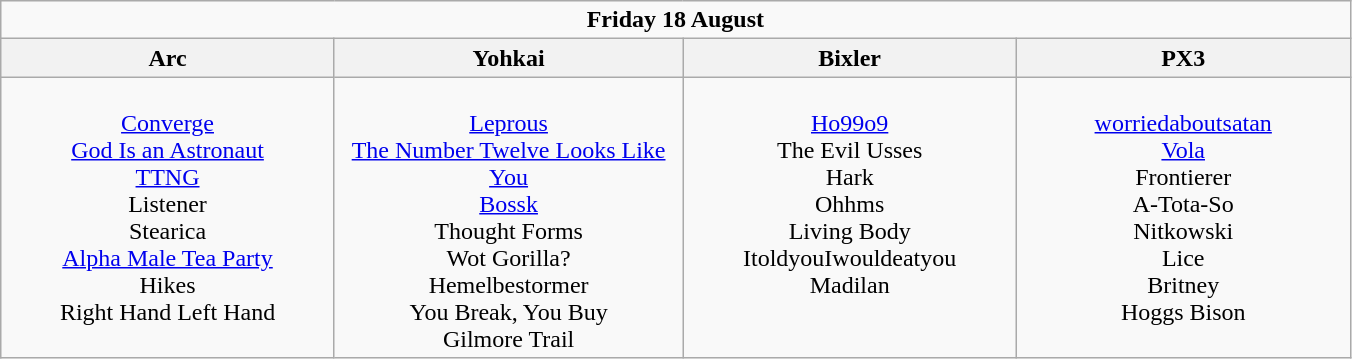<table class="wikitable">
<tr>
<td colspan="4" style="text-align:center;"><strong>Friday 18 August</strong></td>
</tr>
<tr>
<th>Arc</th>
<th>Yohkai</th>
<th>Bixler</th>
<th>PX3</th>
</tr>
<tr>
<td style="text-align:center; vertical-align:top; width:215px;"><br><a href='#'>Converge</a><br>
<a href='#'>God Is an Astronaut</a><br>
<a href='#'>TTNG</a><br>
Listener<br>
Stearica<br>
<a href='#'>Alpha Male Tea Party</a><br>
Hikes<br>
Right Hand Left Hand<br></td>
<td style="text-align:center; vertical-align:top; width:225px;"><br><a href='#'>Leprous</a><br>
<a href='#'>The Number Twelve Looks Like You</a><br>
<a href='#'>Bossk</a><br>
Thought Forms<br>
Wot Gorilla?<br>
Hemelbestormer<br>
You Break, You Buy<br>
Gilmore Trail<br></td>
<td style="text-align:center; vertical-align:top; width:215px;"><br><a href='#'>Ho99o9</a><br>
The Evil Usses<br>
Hark<br>
Ohhms<br>
Living Body<br>
ItoldyouIwouldeatyou<br>
Madilan<br></td>
<td style="text-align:center; vertical-align:top; width:215px;"><br><a href='#'>worriedaboutsatan</a><br>
<a href='#'>Vola</a><br>
Frontierer<br>
A-Tota-So<br>
Nitkowski<br>
Lice<br>
Britney<br>
Hoggs Bison<br></td>
</tr>
</table>
